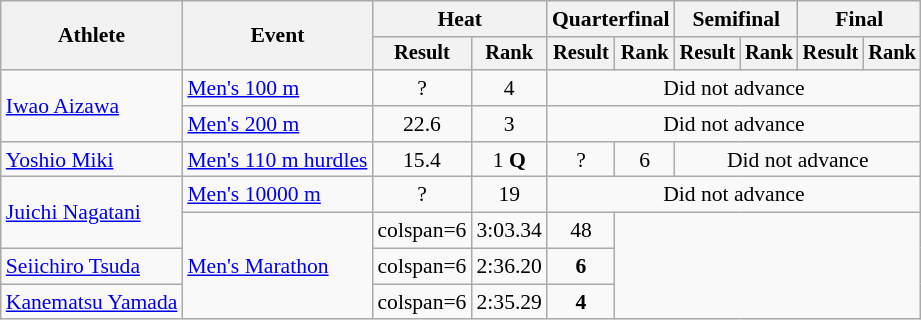<table class="wikitable" style="font-size:90%">
<tr>
<th rowspan="2">Athlete</th>
<th rowspan="2">Event</th>
<th colspan="2">Heat</th>
<th colspan="2">Quarterfinal</th>
<th colspan="2">Semifinal</th>
<th colspan="2">Final</th>
</tr>
<tr style="font-size:95%">
<th>Result</th>
<th>Rank</th>
<th>Result</th>
<th>Rank</th>
<th>Result</th>
<th>Rank</th>
<th>Result</th>
<th>Rank</th>
</tr>
<tr align=center>
<td rowspan=2 align=left><a href='#'>Iwao Aizawa</a></td>
<td align=left><a href='#'>Men's 100 m</a></td>
<td>?</td>
<td>4</td>
<td colspan=6>Did not advance</td>
</tr>
<tr align=center>
<td align=left><a href='#'>Men's 200 m</a></td>
<td>22.6</td>
<td>3</td>
<td colspan=6>Did not advance</td>
</tr>
<tr align=center>
<td align=left><a href='#'>Yoshio Miki</a></td>
<td align=left><a href='#'>Men's 110 m hurdles</a></td>
<td>15.4</td>
<td>1 <strong>Q</strong></td>
<td>?</td>
<td>6</td>
<td colspan=6>Did not advance</td>
</tr>
<tr align=center>
<td rowspan=2 align=left><a href='#'>Juichi Nagatani</a></td>
<td align=left><a href='#'>Men's 10000 m</a></td>
<td>?</td>
<td>19</td>
<td colspan=6>Did not advance</td>
</tr>
<tr align=center>
<td align=left rowspan=3><a href='#'>Men's Marathon</a></td>
<td>colspan=6 </td>
<td>3:03.34</td>
<td>48</td>
</tr>
<tr align=center>
<td align=left><a href='#'>Seiichiro Tsuda</a></td>
<td>colspan=6 </td>
<td>2:36.20</td>
<td><strong>6</strong></td>
</tr>
<tr align=center>
<td align=left><a href='#'>Kanematsu Yamada</a></td>
<td>colspan=6 </td>
<td>2:35.29</td>
<td><strong>4</strong></td>
</tr>
</table>
